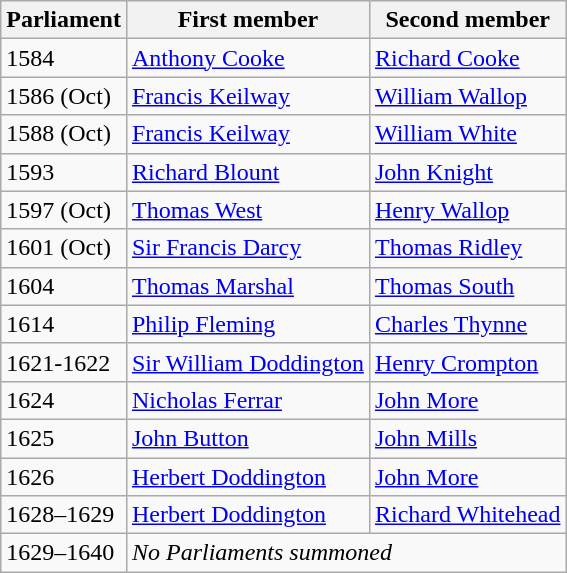<table class="wikitable">
<tr>
<th>Parliament</th>
<th>First member</th>
<th>Second member</th>
</tr>
<tr>
<td>1584</td>
<td><a href='#'>Anthony Cooke</a></td>
<td><a href='#'>Richard Cooke</a></td>
</tr>
<tr>
<td>1586 (Oct)</td>
<td><a href='#'>Francis Keilway</a></td>
<td><a href='#'>William Wallop</a></td>
</tr>
<tr>
<td>1588 (Oct)</td>
<td><a href='#'>Francis Keilway</a></td>
<td><a href='#'>William White</a></td>
</tr>
<tr>
<td>1593</td>
<td><a href='#'>Richard Blount</a></td>
<td><a href='#'>John Knight</a></td>
</tr>
<tr>
<td>1597 (Oct)</td>
<td><a href='#'>Thomas West</a></td>
<td><a href='#'>Henry Wallop</a></td>
</tr>
<tr>
<td>1601 (Oct)</td>
<td><a href='#'>Sir Francis Darcy</a></td>
<td><a href='#'>Thomas Ridley</a></td>
</tr>
<tr>
<td>1604</td>
<td><a href='#'>Thomas Marshal</a></td>
<td><a href='#'>Thomas South</a></td>
</tr>
<tr>
<td>1614</td>
<td><a href='#'>Philip Fleming</a></td>
<td><a href='#'>Charles Thynne</a></td>
</tr>
<tr>
<td>1621-1622</td>
<td><a href='#'>Sir William Doddington</a></td>
<td><a href='#'>Henry Crompton</a></td>
</tr>
<tr>
<td>1624</td>
<td><a href='#'>Nicholas Ferrar</a></td>
<td><a href='#'>John More</a></td>
</tr>
<tr>
<td>1625</td>
<td><a href='#'>John Button</a></td>
<td><a href='#'>John Mills</a></td>
</tr>
<tr>
<td>1626</td>
<td><a href='#'>Herbert Doddington</a></td>
<td><a href='#'>John More</a></td>
</tr>
<tr>
<td>1628–1629</td>
<td><a href='#'>Herbert Doddington</a></td>
<td><a href='#'>Richard Whitehead</a></td>
</tr>
<tr>
<td>1629–1640</td>
<td colspan = "2"><em>No Parliaments summoned</em></td>
</tr>
</table>
